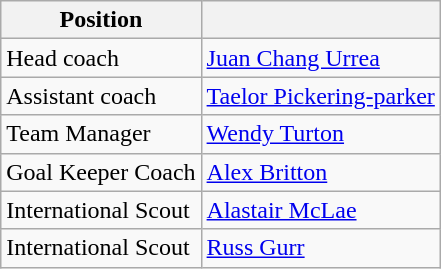<table class=wikitable>
<tr>
<th>Position</th>
<th></th>
</tr>
<tr>
<td>Head coach</td>
<td> <a href='#'>Juan Chang Urrea</a></td>
</tr>
<tr>
<td>Assistant coach</td>
<td> <a href='#'>Taelor Pickering-parker</a></td>
</tr>
<tr>
<td>Team Manager</td>
<td> <a href='#'>Wendy Turton</a></td>
</tr>
<tr>
<td>Goal Keeper Coach</td>
<td> <a href='#'>Alex Britton</a></td>
</tr>
<tr>
<td>International Scout</td>
<td> <a href='#'>Alastair McLae</a></td>
</tr>
<tr>
<td>International Scout</td>
<td> <a href='#'>Russ Gurr</a></td>
</tr>
</table>
